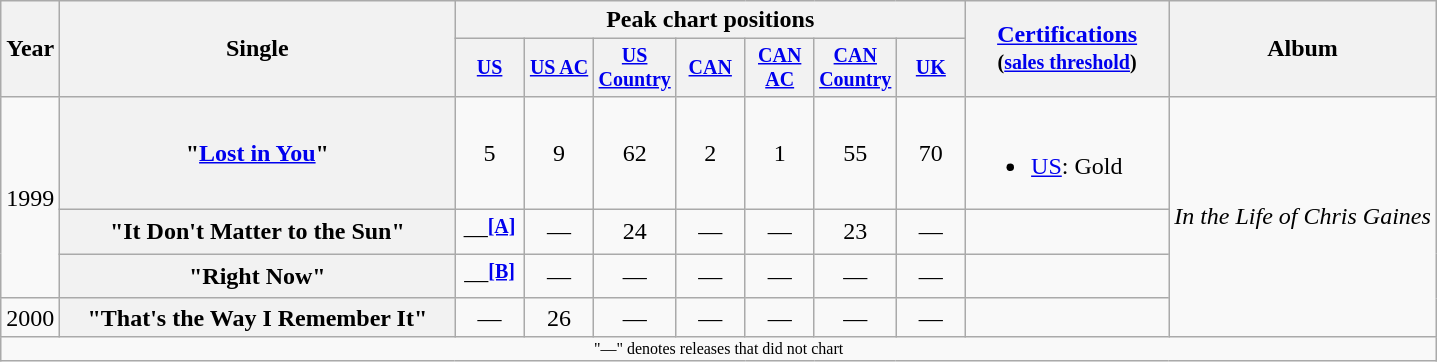<table class="wikitable plainrowheaders" style="text-align:center;">
<tr>
<th rowspan="2">Year</th>
<th rowspan="2" style="width:16em;">Single</th>
<th colspan="7">Peak chart positions</th>
<th rowspan="2" style="width:8em;"><a href='#'>Certifications</a><br><small>(<a href='#'>sales threshold</a>)</small></th>
<th rowspan="2">Album</th>
</tr>
<tr style="font-size:smaller;">
<th width="40"><a href='#'>US</a><br></th>
<th width="40"><a href='#'>US AC</a><br></th>
<th width="40"><a href='#'>US Country</a><br></th>
<th width="40"><a href='#'>CAN</a><br></th>
<th width="40"><a href='#'>CAN AC</a><br></th>
<th width="40"><a href='#'>CAN Country</a><br></th>
<th width="40"><a href='#'>UK</a><br></th>
</tr>
<tr>
<td rowspan="3">1999</td>
<th scope="row">"<a href='#'>Lost in You</a>"</th>
<td>5</td>
<td>9</td>
<td>62</td>
<td>2</td>
<td>1</td>
<td>55</td>
<td>70</td>
<td align="left"><br><ul><li><a href='#'>US</a>: Gold</li></ul></td>
<td align="left" rowspan="4"><em>In the Life of Chris Gaines</em></td>
</tr>
<tr>
<th scope="row">"It Don't Matter to the Sun"</th>
<td>—<sup><a href='#'><strong>[A]</strong></a></sup></td>
<td>—</td>
<td>24</td>
<td>—</td>
<td>—</td>
<td>23</td>
<td>—</td>
</tr>
<tr>
<th scope="row">"Right Now"</th>
<td>—<sup><a href='#'><strong>[B]</strong></a></sup></td>
<td>—</td>
<td>—</td>
<td>—</td>
<td>—</td>
<td>—</td>
<td>—</td>
<td></td>
</tr>
<tr>
<td>2000</td>
<th scope="row">"That's the Way I Remember It"</th>
<td>—</td>
<td>26</td>
<td>—</td>
<td>—</td>
<td>—</td>
<td>—</td>
<td>—</td>
<td></td>
</tr>
<tr>
<td colspan="11" style="font-size:8pt">"—" denotes releases that did not chart</td>
</tr>
</table>
